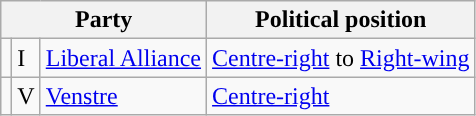<table class="wikitable">
<tr>
<th colspan="3">Party</th>
<th>Political position</th>
</tr>
<tr>
<td></td>
<td>I</td>
<td><a href='#'>Liberal Alliance</a></td>
<td><a href='#'>Centre-right</a> to <a href='#'>Right-wing</a></td>
</tr>
<tr>
<td></td>
<td>V</td>
<td><a href='#'>Venstre</a></td>
<td><a href='#'>Centre-right</a></td>
</tr>
</table>
